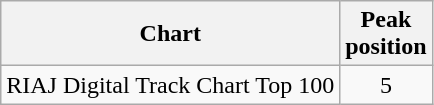<table class="wikitable">
<tr>
<th>Chart</th>
<th>Peak<br>position</th>
</tr>
<tr>
<td>RIAJ Digital Track Chart Top 100</td>
<td align="center">5</td>
</tr>
</table>
